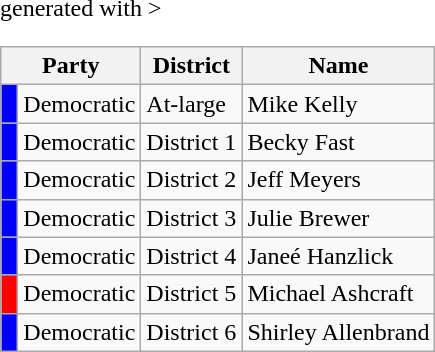<table class="wikitable" <hiddentext>generated with >
<tr>
<th colspan="2">Party</th>
<th>District</th>
<th>Name</th>
</tr>
<tr>
<td style="background:blue;"> </td>
<td>Democratic</td>
<td>At-large</td>
<td>Mike Kelly</td>
</tr>
<tr>
<td style="background:blue;"> </td>
<td>Democratic</td>
<td>District 1</td>
<td>Becky Fast</td>
</tr>
<tr>
<td style="background:blue;"> </td>
<td>Democratic</td>
<td>District 2</td>
<td>Jeff Meyers</td>
</tr>
<tr>
<td style="background:blue;"> </td>
<td>Democratic</td>
<td>District 3</td>
<td>Julie Brewer</td>
</tr>
<tr>
<td style="background:blue;"> </td>
<td>Democratic</td>
<td>District 4</td>
<td>Janeé Hanzlick</td>
</tr>
<tr>
<td style="background:red;"> </td>
<td>Democratic</td>
<td>District 5</td>
<td>Michael Ashcraft</td>
</tr>
<tr>
<td style="background:blue;"> </td>
<td>Democratic</td>
<td>District 6</td>
<td>Shirley Allenbrand</td>
</tr>
</table>
